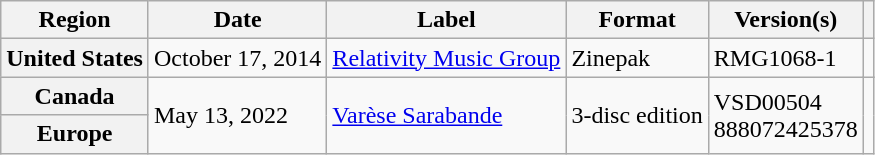<table class="wikitable plainrowheaders">
<tr>
<th scope="col">Region</th>
<th scope="col">Date</th>
<th>Label</th>
<th>Format</th>
<th scope="col">Version(s)</th>
<th scope="col"></th>
</tr>
<tr>
<th rowspan="2" scope="row">United States</th>
<td>October 17, 2014</td>
<td><a href='#'>Relativity Music Group</a></td>
<td>Zinepak</td>
<td>RMG1068-1</td>
<td></td>
</tr>
<tr>
<td rowspan="3">May 13, 2022</td>
<td rowspan="3"><a href='#'>Varèse Sarabande</a></td>
<td rowspan="3">3-disc edition</td>
<td rowspan="3">VSD00504<br>888072425378</td>
<td rowspan="3"></td>
</tr>
<tr>
<th scope="row">Canada</th>
</tr>
<tr>
<th scope="row">Europe</th>
</tr>
</table>
